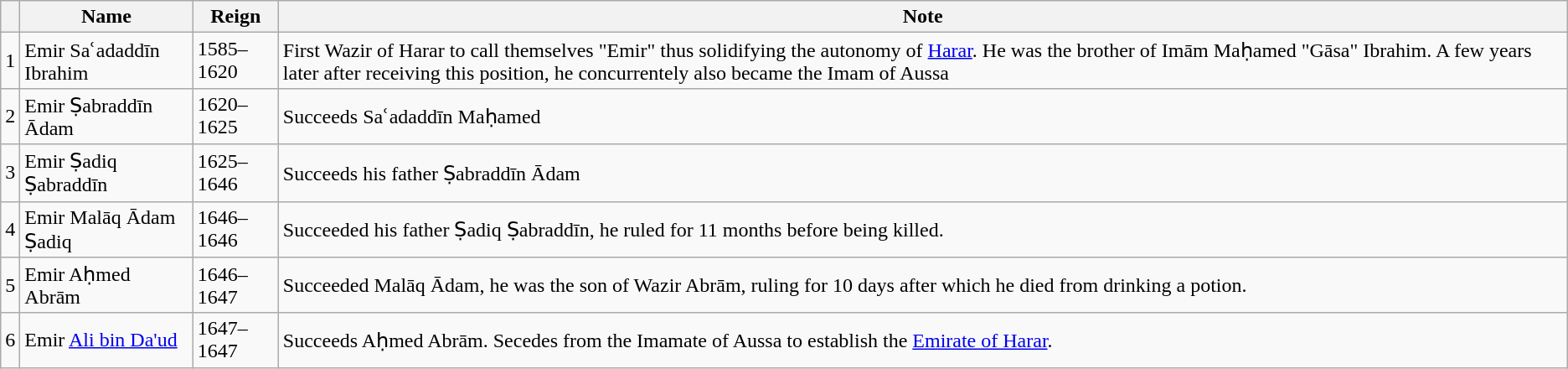<table class="wikitable">
<tr>
<th></th>
<th>Name</th>
<th>Reign</th>
<th>Note</th>
</tr>
<tr>
<td>1</td>
<td>Emir Saʿadaddīn Ibrahim</td>
<td>1585–1620</td>
<td>First Wazir of Harar to call themselves "Emir" thus solidifying the autonomy of <a href='#'>Harar</a>. He was the brother of Imām Maḥamed "Gāsa" Ibrahim. A few years later after receiving this position, he concurrentely also became the Imam of Aussa</td>
</tr>
<tr>
<td>2</td>
<td>Emir Ṣabraddīn Ādam</td>
<td>1620–1625</td>
<td>Succeeds Saʿadaddīn Maḥamed</td>
</tr>
<tr>
<td>3</td>
<td>Emir Ṣadiq Ṣabraddīn</td>
<td>1625–1646</td>
<td>Succeeds his father Ṣabraddīn Ādam</td>
</tr>
<tr>
<td>4</td>
<td>Emir Malāq Ādam Ṣadiq</td>
<td>1646–1646</td>
<td>Succeeded his father Ṣadiq Ṣabraddīn, he ruled for 11 months before being killed.</td>
</tr>
<tr>
<td>5</td>
<td>Emir Aḥmed Abrām</td>
<td>1646–1647</td>
<td>Succeeded Malāq Ādam, he was the son of Wazir Abrām, ruling for 10 days after which he died from drinking a potion.</td>
</tr>
<tr>
<td>6</td>
<td>Emir <a href='#'>Ali bin Da'ud</a></td>
<td>1647–1647</td>
<td>Succeeds Aḥmed Abrām. Secedes from the Imamate of Aussa to establish the <a href='#'>Emirate of Harar</a>.</td>
</tr>
</table>
